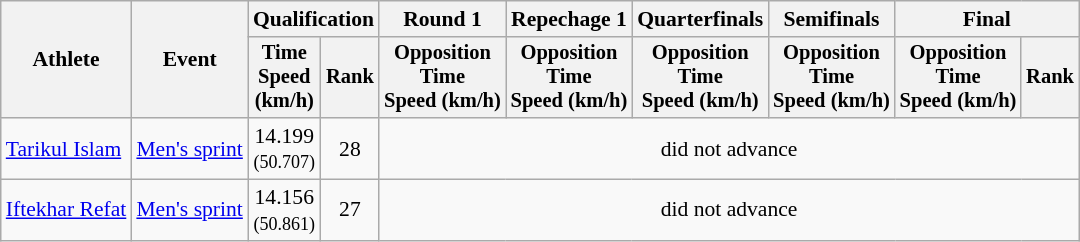<table class="wikitable" style="font-size:90%">
<tr>
<th rowspan="2">Athlete</th>
<th rowspan="2">Event</th>
<th colspan=2>Qualification</th>
<th>Round 1</th>
<th>Repechage 1</th>
<th>Quarterfinals</th>
<th>Semifinals</th>
<th colspan=2>Final</th>
</tr>
<tr style="font-size:95%">
<th>Time<br>Speed<br>(km/h)</th>
<th>Rank</th>
<th>Opposition<br>Time<br>Speed (km/h)</th>
<th>Opposition<br>Time<br>Speed (km/h)</th>
<th>Opposition<br>Time<br>Speed (km/h)</th>
<th>Opposition<br>Time<br>Speed (km/h)</th>
<th>Opposition<br>Time<br>Speed (km/h)</th>
<th>Rank</th>
</tr>
<tr align=center>
<td align=left><a href='#'>Tarikul Islam</a></td>
<td align=left><a href='#'>Men's sprint</a></td>
<td>14.199<br><small>(50.707)</small></td>
<td>28</td>
<td colspan=6>did not advance</td>
</tr>
<tr align=center>
<td align=left><a href='#'>Iftekhar Refat</a></td>
<td align=left><a href='#'>Men's sprint</a></td>
<td>14.156<br><small>(50.861)</small></td>
<td>27</td>
<td colspan=6>did not advance</td>
</tr>
</table>
